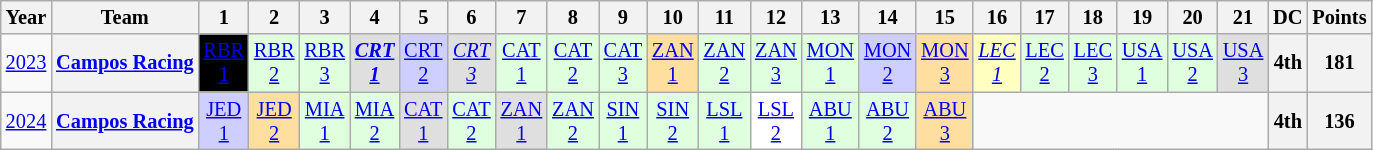<table class="wikitable" style="text-align:center; font-size:85%">
<tr>
<th scope="col">Year</th>
<th scope="col">Team</th>
<th scope="col">1</th>
<th scope="col">2</th>
<th scope="col">3</th>
<th scope="col">4</th>
<th scope="col">5</th>
<th scope="col">6</th>
<th scope="col">7</th>
<th scope="col">8</th>
<th scope="col">9</th>
<th scope="col">10</th>
<th scope="col">11</th>
<th scope="col">12</th>
<th scope="col">13</th>
<th scope="col">14</th>
<th scope="col">15</th>
<th scope="col">16</th>
<th scope="col">17</th>
<th scope="col">18</th>
<th scope="col">19</th>
<th scope="col">20</th>
<th scope="col">21</th>
<th scope="col">DC</th>
<th scope="col">Points</th>
</tr>
<tr>
<td scope="row"><a href='#'>2023</a></td>
<th nowrap><a href='#'>Campos Racing</a></th>
<td style="background-color:#000000; color:#FFFFFF;"><a href='#'><span>RBR<br>1</span></a><br></td>
<td style="background:#DFFFDF;"><a href='#'>RBR<br>2</a><br></td>
<td style="background:#DFFFDF;"><a href='#'>RBR<br>3</a><br></td>
<td style="background:#DFDFDF;"><strong><em><a href='#'>CRT<br>1</a></em></strong><br></td>
<td style="background:#CFCFFF;"><a href='#'>CRT<br>2</a><br></td>
<td style="background:#DFDFDF;"><em><a href='#'>CRT<br>3</a></em><br></td>
<td style="background:#DFFFDF;"><a href='#'>CAT<br>1</a><br></td>
<td style="background:#DFFFDF;"><a href='#'>CAT<br>2</a><br></td>
<td style="background:#DFFFDF;"><a href='#'>CAT<br>3</a><br></td>
<td style="background:#FFDF9F;"><a href='#'>ZAN<br>1</a><br></td>
<td style="background:#DFFFDF;"><a href='#'>ZAN<br>2</a><br></td>
<td style="background:#DFFFDF;"><a href='#'>ZAN<br>3</a><br></td>
<td style="background:#DFFFDF;"><a href='#'>MON<br>1</a><br></td>
<td style="background:#CFCFFF;"><a href='#'>MON<br>2</a><br></td>
<td style="background:#FFDF9F;"><a href='#'>MON<br>3</a><br></td>
<td style="background:#FFFFBF;"><em><a href='#'>LEC<br>1</a></em><br></td>
<td style="background:#DFFFDF;"><a href='#'>LEC<br>2</a><br></td>
<td style="background:#DFFFDF;"><a href='#'>LEC<br>3</a><br></td>
<td style="background:#DFFFDF;"><a href='#'>USA<br>1</a><br></td>
<td style="background:#DFFFDF;"><a href='#'>USA<br>2</a><br></td>
<td style="background:#DFDFDF;"><a href='#'>USA<br>3</a><br></td>
<th>4th</th>
<th>181</th>
</tr>
<tr>
<td scope="row"><a href='#'>2024</a></td>
<th nowrap><a href='#'>Campos Racing</a></th>
<td style="background:#CFCFFF;"><a href='#'>JED<br>1</a><br></td>
<td style="background:#FFDF9F;"><a href='#'>JED<br>2</a><br></td>
<td style="background:#DFFFDF;"><a href='#'>MIA<br>1</a><br></td>
<td style="background:#DFFFDF;"><a href='#'>MIA<br>2</a><br></td>
<td style="background:#DFDFDF;"><a href='#'>CAT<br>1</a><br></td>
<td style="background:#DFFFDF;"><a href='#'>CAT<br>2</a><br></td>
<td style="background:#DFDFDF;"><a href='#'>ZAN<br>1</a><br></td>
<td style="background:#DFFFDF;"><a href='#'>ZAN<br>2</a><br></td>
<td style="background:#DFFFDF;"><a href='#'>SIN<br>1</a><br></td>
<td style="background:#DFFFDF;"><a href='#'>SIN<br>2</a><br></td>
<td style="background:#DFFFDF;"><a href='#'>LSL<br>1</a><br></td>
<td style="background:#FFFFFF;"><a href='#'>LSL<br>2</a><br></td>
<td style="background:#DFFFDF;"><a href='#'>ABU<br>1</a><br></td>
<td style="background:#DFFFDF;"><a href='#'>ABU<br>2</a><br></td>
<td style="background:#FFDF9F;"><a href='#'>ABU<br>3</a><br></td>
<td colspan=6></td>
<th>4th</th>
<th>136</th>
</tr>
</table>
